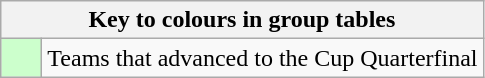<table class="wikitable" style="text-align: center;">
<tr>
<th colspan=2>Key to colours in group tables</th>
</tr>
<tr>
<td style="background:#cfc; width:20px;"></td>
<td align=left>Teams that advanced to the Cup Quarterfinal</td>
</tr>
</table>
